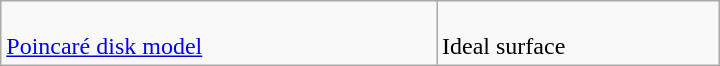<table class=wikitable width=480>
<tr>
<td><br><a href='#'>Poincaré disk model</a></td>
<td><br>Ideal surface</td>
</tr>
</table>
